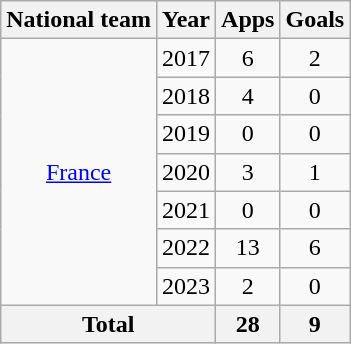<table class="wikitable" style="text-align:center">
<tr>
<th>National team</th>
<th>Year</th>
<th>Apps</th>
<th>Goals</th>
</tr>
<tr>
<td rowspan="7"><a href='#'>France</a></td>
<td>2017</td>
<td>6</td>
<td>2</td>
</tr>
<tr>
<td>2018</td>
<td>4</td>
<td>0</td>
</tr>
<tr>
<td>2019</td>
<td>0</td>
<td>0</td>
</tr>
<tr>
<td>2020</td>
<td>3</td>
<td>1</td>
</tr>
<tr>
<td>2021</td>
<td>0</td>
<td>0</td>
</tr>
<tr>
<td>2022</td>
<td>13</td>
<td>6</td>
</tr>
<tr>
<td>2023</td>
<td>2</td>
<td>0</td>
</tr>
<tr>
<th colspan="2">Total</th>
<th>28</th>
<th>9</th>
</tr>
</table>
